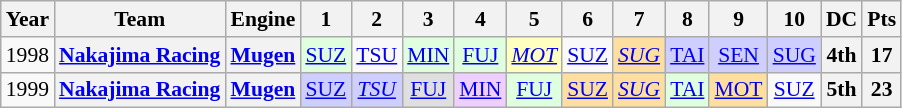<table class="wikitable" style="text-align:center; font-size:90%">
<tr>
<th>Year</th>
<th>Team</th>
<th>Engine</th>
<th>1</th>
<th>2</th>
<th>3</th>
<th>4</th>
<th>5</th>
<th>6</th>
<th>7</th>
<th>8</th>
<th>9</th>
<th>10</th>
<th>DC</th>
<th>Pts</th>
</tr>
<tr>
<td>1998</td>
<th><a href='#'>Nakajima Racing</a></th>
<th><a href='#'>Mugen</a></th>
<td style="background:#DFFFDF;"><a href='#'>SUZ</a><br></td>
<td><a href='#'>TSU</a></td>
<td style="background:#DFFFDF;"><a href='#'>MIN</a><br></td>
<td style="background:#DFFFDF;"><a href='#'>FUJ</a><br></td>
<td style="background:#FFFFBF;"><em><a href='#'>MOT</a></em><br></td>
<td><a href='#'>SUZ</a></td>
<td style="background:#FFDF9F;"><em><a href='#'>SUG</a></em><br></td>
<td style="background:#CFCFFF;"><a href='#'>TAI</a><br></td>
<td style="background:#CFCFFF;"><a href='#'>SEN</a><br></td>
<td style="background:#CFCFFF;"><a href='#'>SUG</a><br></td>
<th>4th</th>
<th>17</th>
</tr>
<tr>
<td>1999</td>
<th><a href='#'>Nakajima Racing</a></th>
<th><a href='#'>Mugen</a></th>
<td style="background:#CFCFFF;"><a href='#'>SUZ</a><br></td>
<td style="background:#CFCFFF;"><em><a href='#'>TSU</a></em><br></td>
<td style="background:#DFDFDF;"><a href='#'>FUJ</a><br></td>
<td style="background:#EFCFFF;"><a href='#'>MIN</a><br></td>
<td style="background:#DFFFDF;"><a href='#'>FUJ</a><br></td>
<td style="background:#FFDF9F;"><a href='#'>SUZ</a><br></td>
<td style="background:#FFDF9F;"><em><a href='#'>SUG</a></em><br></td>
<td style="background:#DFFFDF;"><a href='#'>TAI</a><br></td>
<td style="background:#FFDF9F;"><a href='#'>MOT</a><br></td>
<td><a href='#'>SUZ</a></td>
<th>5th</th>
<th>23</th>
</tr>
</table>
